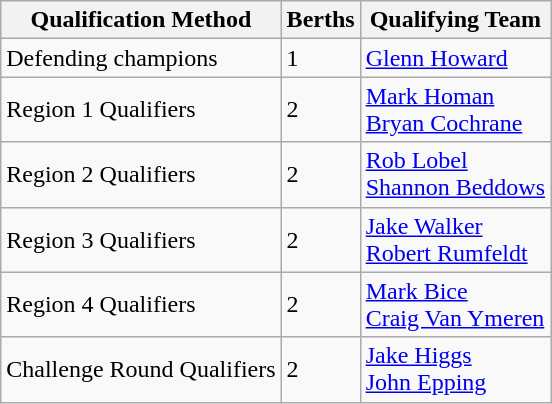<table class="wikitable">
<tr>
<th>Qualification Method</th>
<th>Berths</th>
<th>Qualifying Team</th>
</tr>
<tr>
<td>Defending champions</td>
<td>1</td>
<td><a href='#'>Glenn Howard</a></td>
</tr>
<tr>
<td>Region 1 Qualifiers</td>
<td>2</td>
<td><a href='#'>Mark Homan</a> <br> <a href='#'>Bryan Cochrane</a></td>
</tr>
<tr>
<td>Region 2 Qualifiers</td>
<td>2</td>
<td><a href='#'>Rob Lobel</a> <br> <a href='#'>Shannon Beddows</a></td>
</tr>
<tr>
<td>Region 3 Qualifiers</td>
<td>2</td>
<td><a href='#'>Jake Walker</a> <br> <a href='#'>Robert Rumfeldt</a></td>
</tr>
<tr>
<td>Region 4 Qualifiers</td>
<td>2</td>
<td><a href='#'>Mark Bice</a> <br> <a href='#'>Craig Van Ymeren</a></td>
</tr>
<tr>
<td>Challenge Round Qualifiers</td>
<td>2</td>
<td><a href='#'>Jake Higgs</a> <br> <a href='#'>John Epping</a></td>
</tr>
</table>
